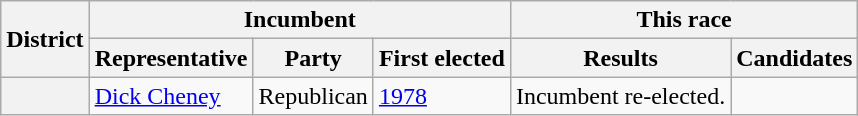<table class=wikitable>
<tr>
<th rowspan=2>District</th>
<th colspan=3>Incumbent</th>
<th colspan=2>This race</th>
</tr>
<tr>
<th>Representative</th>
<th>Party</th>
<th>First elected</th>
<th>Results</th>
<th>Candidates</th>
</tr>
<tr>
<th></th>
<td><a href='#'>Dick Cheney</a></td>
<td>Republican</td>
<td><a href='#'>1978</a></td>
<td>Incumbent re-elected.</td>
<td nowrap></td>
</tr>
</table>
